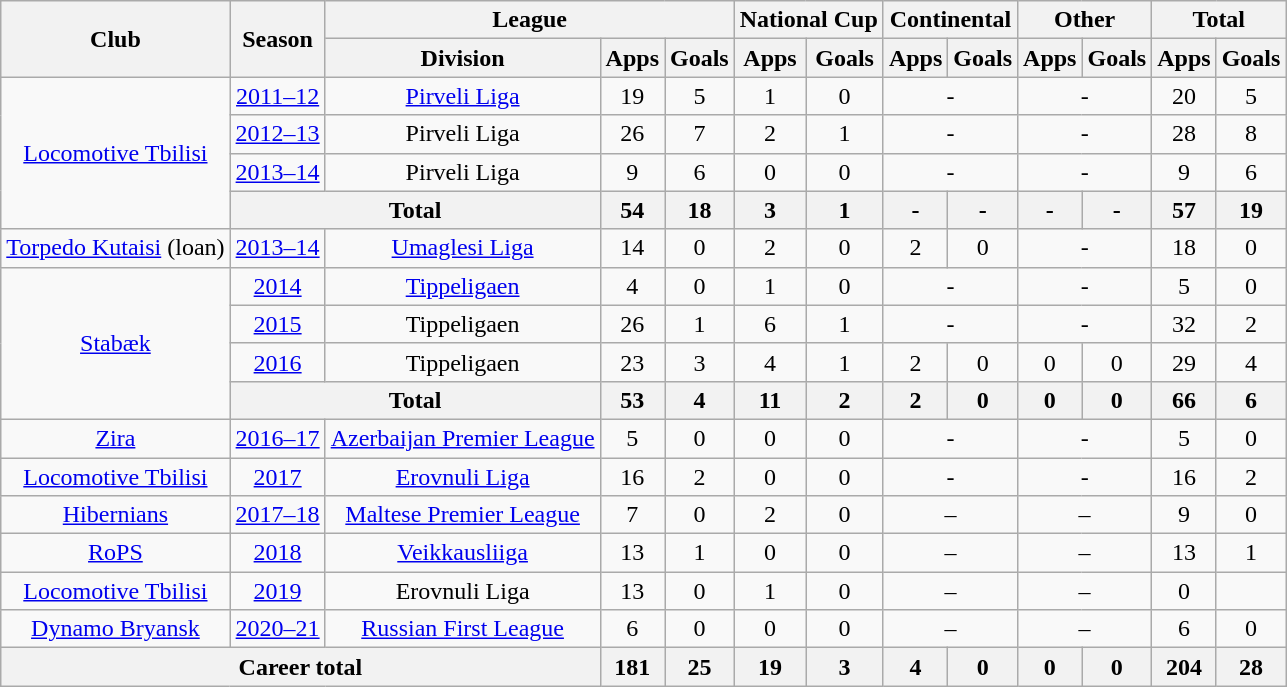<table class="wikitable" style="text-align: center;">
<tr>
<th rowspan="2">Club</th>
<th rowspan="2">Season</th>
<th colspan="3">League</th>
<th colspan="2">National Cup</th>
<th colspan="2">Continental</th>
<th colspan="2">Other</th>
<th colspan="2">Total</th>
</tr>
<tr>
<th>Division</th>
<th>Apps</th>
<th>Goals</th>
<th>Apps</th>
<th>Goals</th>
<th>Apps</th>
<th>Goals</th>
<th>Apps</th>
<th>Goals</th>
<th>Apps</th>
<th>Goals</th>
</tr>
<tr>
<td rowspan="4" valign="center"><a href='#'>Locomotive Tbilisi</a></td>
<td><a href='#'>2011–12</a></td>
<td><a href='#'>Pirveli Liga</a></td>
<td>19</td>
<td>5</td>
<td>1</td>
<td>0</td>
<td colspan="2">-</td>
<td colspan="2">-</td>
<td>20</td>
<td>5</td>
</tr>
<tr>
<td><a href='#'>2012–13</a></td>
<td>Pirveli Liga</td>
<td>26</td>
<td>7</td>
<td>2</td>
<td>1</td>
<td colspan="2">-</td>
<td colspan="2">-</td>
<td>28</td>
<td>8</td>
</tr>
<tr>
<td><a href='#'>2013–14</a></td>
<td>Pirveli Liga</td>
<td>9</td>
<td>6</td>
<td>0</td>
<td>0</td>
<td colspan="2">-</td>
<td colspan="2">-</td>
<td>9</td>
<td>6</td>
</tr>
<tr>
<th colspan="2">Total</th>
<th>54</th>
<th>18</th>
<th>3</th>
<th>1</th>
<th>-</th>
<th>-</th>
<th>-</th>
<th>-</th>
<th>57</th>
<th>19</th>
</tr>
<tr>
<td valign="center"><a href='#'>Torpedo Kutaisi</a> (loan)</td>
<td><a href='#'>2013–14</a></td>
<td><a href='#'>Umaglesi Liga</a></td>
<td>14</td>
<td>0</td>
<td>2</td>
<td>0</td>
<td>2</td>
<td>0</td>
<td colspan="2">-</td>
<td>18</td>
<td>0</td>
</tr>
<tr>
<td rowspan="4" valign="center"><a href='#'>Stabæk</a></td>
<td><a href='#'>2014</a></td>
<td><a href='#'>Tippeligaen</a></td>
<td>4</td>
<td>0</td>
<td>1</td>
<td>0</td>
<td colspan="2">-</td>
<td colspan="2">-</td>
<td>5</td>
<td>0</td>
</tr>
<tr>
<td><a href='#'>2015</a></td>
<td>Tippeligaen</td>
<td>26</td>
<td>1</td>
<td>6</td>
<td>1</td>
<td colspan="2">-</td>
<td colspan="2">-</td>
<td>32</td>
<td>2</td>
</tr>
<tr>
<td><a href='#'>2016</a></td>
<td>Tippeligaen</td>
<td>23</td>
<td>3</td>
<td>4</td>
<td>1</td>
<td>2</td>
<td>0</td>
<td>0</td>
<td>0</td>
<td>29</td>
<td>4</td>
</tr>
<tr>
<th colspan="2">Total</th>
<th>53</th>
<th>4</th>
<th>11</th>
<th>2</th>
<th>2</th>
<th>0</th>
<th>0</th>
<th>0</th>
<th>66</th>
<th>6</th>
</tr>
<tr>
<td valign="center"><a href='#'>Zira</a></td>
<td><a href='#'>2016–17</a></td>
<td><a href='#'>Azerbaijan Premier League</a></td>
<td>5</td>
<td>0</td>
<td>0</td>
<td>0</td>
<td colspan="2">-</td>
<td colspan="2">-</td>
<td>5</td>
<td>0</td>
</tr>
<tr>
<td valign="center"><a href='#'>Locomotive Tbilisi</a></td>
<td><a href='#'>2017</a></td>
<td><a href='#'>Erovnuli Liga</a></td>
<td>16</td>
<td>2</td>
<td>0</td>
<td>0</td>
<td colspan="2">-</td>
<td colspan="2">-</td>
<td>16</td>
<td>2</td>
</tr>
<tr>
<td><a href='#'>Hibernians</a></td>
<td><a href='#'>2017–18</a></td>
<td><a href='#'>Maltese Premier League</a></td>
<td>7</td>
<td>0</td>
<td>2</td>
<td>0</td>
<td colspan=2>–</td>
<td colspan=2>–</td>
<td>9</td>
<td>0</td>
</tr>
<tr>
<td><a href='#'>RoPS</a></td>
<td><a href='#'>2018</a></td>
<td><a href='#'>Veikkausliiga</a></td>
<td>13</td>
<td>1</td>
<td>0</td>
<td>0</td>
<td colspan=2>–</td>
<td colspan=2>–</td>
<td>13</td>
<td>1</td>
</tr>
<tr>
<td><a href='#'>Locomotive Tbilisi</a></td>
<td><a href='#'>2019</a></td>
<td>Erovnuli Liga</td>
<td>13</td>
<td>0</td>
<td>1</td>
<td>0</td>
<td colspan=2>–</td>
<td colspan=2>–</td>
<td 14>0</td>
</tr>
<tr>
<td><a href='#'>Dynamo Bryansk</a></td>
<td><a href='#'>2020–21</a></td>
<td><a href='#'>Russian First League</a></td>
<td>6</td>
<td>0</td>
<td>0</td>
<td>0</td>
<td colspan=2>–</td>
<td colspan=2>–</td>
<td>6</td>
<td>0</td>
</tr>
<tr>
<th colspan="3">Career total</th>
<th>181</th>
<th>25</th>
<th>19</th>
<th>3</th>
<th>4</th>
<th>0</th>
<th>0</th>
<th>0</th>
<th>204</th>
<th>28</th>
</tr>
</table>
